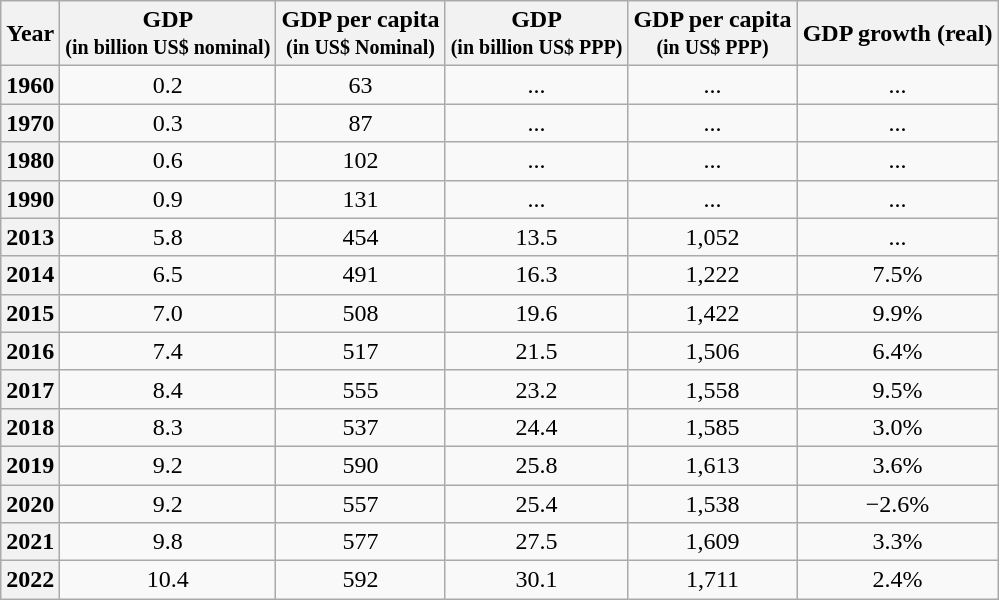<table class="wikitable" style="text-align: center;">
<tr>
<th>Year</th>
<th>GDP<br><small>(in billion US$ nominal)</small></th>
<th>GDP per capita<br><small>(in US$ Nominal)</small></th>
<th>GDP<br><small>(in billion US$ PPP)</small></th>
<th>GDP per capita<br><small>(in US$ PPP)</small></th>
<th>GDP growth (real)</th>
</tr>
<tr>
<th>1960</th>
<td>0.2</td>
<td>63</td>
<td>...</td>
<td>...</td>
<td>...</td>
</tr>
<tr>
<th>1970</th>
<td>0.3</td>
<td>87</td>
<td>...</td>
<td>...</td>
<td>...</td>
</tr>
<tr>
<th>1980</th>
<td>0.6</td>
<td>102</td>
<td>...</td>
<td>...</td>
<td>...</td>
</tr>
<tr>
<th>1990</th>
<td>0.9</td>
<td>131</td>
<td>...</td>
<td>...</td>
<td>...</td>
</tr>
<tr>
<th>2013</th>
<td>5.8</td>
<td>454</td>
<td>13.5</td>
<td>1,052</td>
<td>...</td>
</tr>
<tr>
<th>2014</th>
<td>6.5</td>
<td>491</td>
<td>16.3</td>
<td>1,222</td>
<td>7.5%</td>
</tr>
<tr>
<th>2015</th>
<td>7.0</td>
<td>508</td>
<td>19.6</td>
<td>1,422</td>
<td>9.9%</td>
</tr>
<tr>
<th>2016</th>
<td>7.4</td>
<td>517</td>
<td>21.5</td>
<td>1,506</td>
<td>6.4%</td>
</tr>
<tr>
<th>2017</th>
<td>8.4</td>
<td>555</td>
<td>23.2</td>
<td>1,558</td>
<td>9.5%</td>
</tr>
<tr>
<th>2018</th>
<td>8.3</td>
<td>537</td>
<td>24.4</td>
<td>1,585</td>
<td>3.0%</td>
</tr>
<tr>
<th>2019</th>
<td>9.2</td>
<td>590</td>
<td>25.8</td>
<td>1,613</td>
<td>3.6%</td>
</tr>
<tr>
<th>2020</th>
<td>9.2</td>
<td>557</td>
<td>25.4</td>
<td>1,538</td>
<td>−2.6%</td>
</tr>
<tr>
<th>2021</th>
<td>9.8</td>
<td>577</td>
<td>27.5</td>
<td>1,609</td>
<td>3.3%</td>
</tr>
<tr>
<th>2022</th>
<td>10.4</td>
<td>592</td>
<td>30.1</td>
<td>1,711</td>
<td>2.4%</td>
</tr>
</table>
